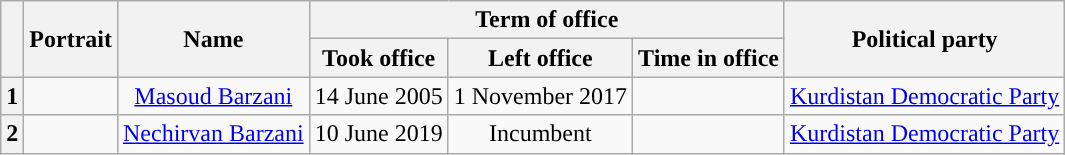<table class="wikitable" style="text-align:center">
<tr>
<th rowspan=2></th>
<th rowspan=2>Portrait</th>
<th rowspan=2>Name<br></th>
<th colspan=3>Term of office</th>
<th rowspan=2>Political party</th>
</tr>
<tr>
<th>Took office</th>
<th>Left office</th>
<th>Time in office</th>
</tr>
<tr>
<th style="background:">1</th>
<td></td>
<td><a href='#'>Masoud Barzani</a><br></td>
<td>14 June 2005</td>
<td>1 November 2017</td>
<td></td>
<td><a href='#'>Kurdistan Democratic Party</a></td>
</tr>
<tr>
<th style="background:">2</th>
<td></td>
<td><a href='#'>Nechirvan Barzani</a><br></td>
<td>10 June 2019</td>
<td>Incumbent</td>
<td></td>
<td><a href='#'>Kurdistan Democratic Party</a></td>
</tr>
</table>
